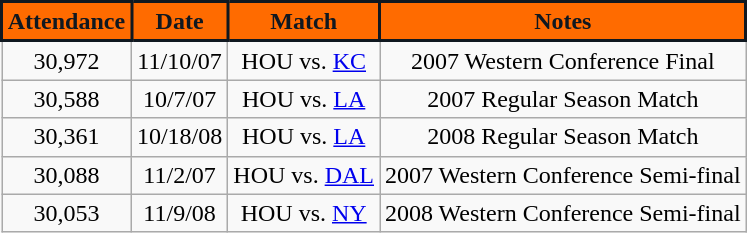<table class="wikitable" style="text-align:center">
<tr>
<th style="background:#FF6B00; color:#101820; border:2px solid #101820;">Attendance</th>
<th style="background:#FF6B00; color:#101820; border:2px solid #101820;">Date</th>
<th style="background:#FF6B00; color:#101820; border:2px solid #101820;">Match</th>
<th style="background:#FF6B00; color:#101820; border:2px solid #101820;">Notes</th>
</tr>
<tr>
<td style="text-align:center">30,972</td>
<td style="text-align:center">11/10/07</td>
<td style="text-align:center">HOU vs. <a href='#'>KC</a></td>
<td style="text-align:center">2007 Western Conference Final</td>
</tr>
<tr>
<td style="text-align:center">30,588</td>
<td style="text-align:center">10/7/07</td>
<td style="text-align:center">HOU vs. <a href='#'>LA</a></td>
<td style="text-align:center">2007 Regular Season Match</td>
</tr>
<tr>
<td style="text-align:center">30,361</td>
<td style="text-align:center">10/18/08</td>
<td style="text-align:center">HOU vs. <a href='#'>LA</a></td>
<td style="text-align:center">2008 Regular Season Match</td>
</tr>
<tr>
<td style="text-align:center">30,088</td>
<td style="text-align:center">11/2/07</td>
<td style="text-align:center">HOU vs. <a href='#'>DAL</a></td>
<td style="text-align:center">2007 Western Conference Semi-final</td>
</tr>
<tr>
<td style="text-align:center">30,053</td>
<td style="text-align:center">11/9/08</td>
<td style="text-align:center">HOU vs. <a href='#'>NY</a></td>
<td style="text-align:center">2008 Western Conference Semi-final</td>
</tr>
</table>
